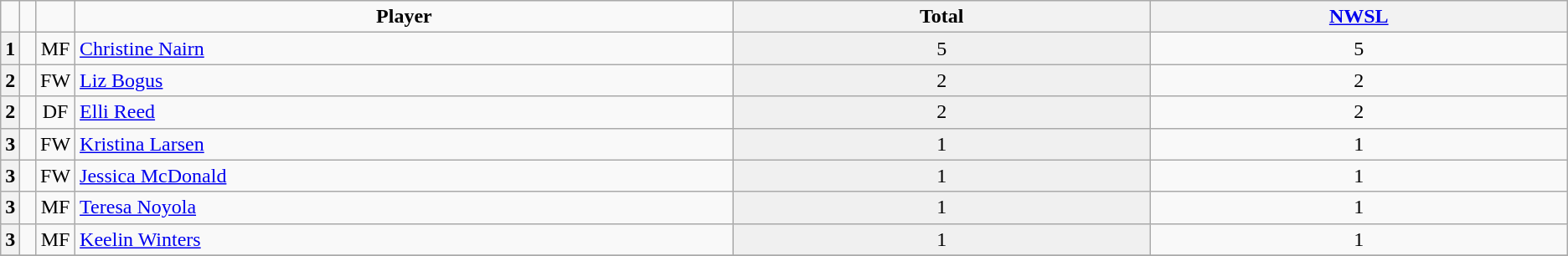<table class="wikitable" style="text-align:center;">
<tr>
<td style="width:1%;"><strong></strong></td>
<td style="width:1%;"><strong></strong></td>
<td style="width:1%;"><strong></strong></td>
<td style="width:42%;"><strong>Player</strong></td>
<th width=80>Total</th>
<th width=80><a href='#'>NWSL</a></th>
</tr>
<tr>
<th>1</th>
<td></td>
<td>MF</td>
<td style="text-align: left;"><a href='#'>Christine Nairn</a></td>
<td style="background: #F0F0F0;">5</td>
<td>5</td>
</tr>
<tr>
<th>2</th>
<td></td>
<td>FW</td>
<td style="text-align: left;"><a href='#'>Liz Bogus</a></td>
<td style="background: #F0F0F0;">2</td>
<td>2</td>
</tr>
<tr>
<th>2</th>
<td></td>
<td>DF</td>
<td style="text-align: left;"><a href='#'>Elli Reed</a></td>
<td style="background: #F0F0F0;">2</td>
<td>2</td>
</tr>
<tr>
<th>3</th>
<td></td>
<td>FW</td>
<td style="text-align: left;"><a href='#'>Kristina Larsen</a></td>
<td style="background: #F0F0F0;">1</td>
<td>1</td>
</tr>
<tr>
<th>3</th>
<td></td>
<td>FW</td>
<td style="text-align: left;"><a href='#'>Jessica McDonald</a></td>
<td style="background: #F0F0F0;">1</td>
<td>1</td>
</tr>
<tr>
<th>3</th>
<td></td>
<td>MF</td>
<td style="text-align: left;"><a href='#'>Teresa Noyola</a></td>
<td style="background: #F0F0F0;">1</td>
<td>1</td>
</tr>
<tr>
<th>3</th>
<td></td>
<td>MF</td>
<td style="text-align: left;"><a href='#'>Keelin Winters</a></td>
<td style="background: #F0F0F0;">1</td>
<td>1</td>
</tr>
<tr>
</tr>
</table>
